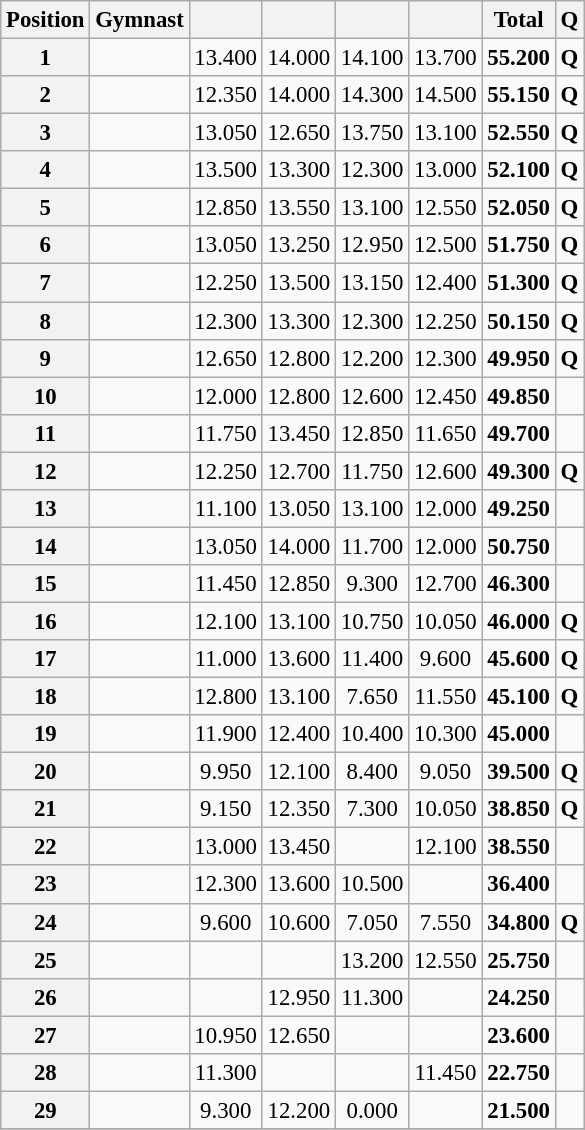<table class="wikitable sortable" style="text-align:center; font-size:95%">
<tr>
<th>Position</th>
<th>Gymnast</th>
<th></th>
<th></th>
<th></th>
<th></th>
<th>Total</th>
<th>Q</th>
</tr>
<tr>
<th><strong>1</strong></th>
<td align=left></td>
<td>13.400</td>
<td>14.000</td>
<td>14.100</td>
<td>13.700</td>
<td><strong>55.200</strong></td>
<td><strong>Q</strong></td>
</tr>
<tr>
<th><strong>2</strong></th>
<td align=left></td>
<td>12.350</td>
<td>14.000</td>
<td>14.300</td>
<td>14.500</td>
<td><strong>55.150</strong></td>
<td><strong>Q</strong></td>
</tr>
<tr>
<th><strong>3</strong></th>
<td align=left></td>
<td>13.050</td>
<td>12.650</td>
<td>13.750</td>
<td>13.100</td>
<td><strong>52.550</strong></td>
<td><strong>Q</strong></td>
</tr>
<tr>
<th><strong>4</strong></th>
<td align=left></td>
<td>13.500</td>
<td>13.300</td>
<td>12.300</td>
<td>13.000</td>
<td><strong>52.100</strong></td>
<td><strong>Q</strong></td>
</tr>
<tr>
<th><strong>5</strong></th>
<td align=left></td>
<td>12.850</td>
<td>13.550</td>
<td>13.100</td>
<td>12.550</td>
<td><strong>52.050</strong></td>
<td><strong>Q</strong></td>
</tr>
<tr>
<th><strong>6</strong></th>
<td align=left></td>
<td>13.050</td>
<td>13.250</td>
<td>12.950</td>
<td>12.500</td>
<td><strong>51.750</strong></td>
<td><strong>Q</strong></td>
</tr>
<tr>
<th><strong>7</strong></th>
<td align=left></td>
<td>12.250</td>
<td>13.500</td>
<td>13.150</td>
<td>12.400</td>
<td><strong>51.300</strong></td>
<td><strong>Q</strong></td>
</tr>
<tr>
<th><strong>8</strong></th>
<td align=left></td>
<td>12.300</td>
<td>13.300</td>
<td>12.300</td>
<td>12.250</td>
<td><strong>50.150</strong></td>
<td><strong>Q</strong></td>
</tr>
<tr>
<th><strong>9</strong></th>
<td align=left></td>
<td>12.650</td>
<td>12.800</td>
<td>12.200</td>
<td>12.300</td>
<td><strong>49.950</strong></td>
<td><strong>Q</strong></td>
</tr>
<tr>
<th><strong>10</strong></th>
<td align=left></td>
<td>12.000</td>
<td>12.800</td>
<td>12.600</td>
<td>12.450</td>
<td><strong>49.850</strong></td>
<td></td>
</tr>
<tr>
<th><strong>11</strong></th>
<td align=left></td>
<td>11.750</td>
<td>13.450</td>
<td>12.850</td>
<td>11.650</td>
<td><strong>49.700</strong></td>
<td></td>
</tr>
<tr>
<th><strong>12</strong></th>
<td align=left></td>
<td>12.250</td>
<td>12.700</td>
<td>11.750</td>
<td>12.600</td>
<td><strong>49.300</strong></td>
<td><strong>Q</strong></td>
</tr>
<tr>
<th><strong>13</strong></th>
<td align=left></td>
<td>11.100</td>
<td>13.050</td>
<td>13.100</td>
<td>12.000</td>
<td><strong>49.250</strong></td>
<td></td>
</tr>
<tr>
<th><strong>14</strong></th>
<td align=left></td>
<td>13.050</td>
<td>14.000</td>
<td>11.700</td>
<td>12.000</td>
<td><strong>50.750</strong></td>
<td></td>
</tr>
<tr>
<th><strong>15</strong></th>
<td align=left></td>
<td>11.450</td>
<td>12.850</td>
<td>9.300</td>
<td>12.700</td>
<td><strong>46.300</strong></td>
<td></td>
</tr>
<tr>
<th><strong>16</strong></th>
<td align=left></td>
<td>12.100</td>
<td>13.100</td>
<td>10.750</td>
<td>10.050</td>
<td><strong>46.000</strong></td>
<td><strong>Q</strong></td>
</tr>
<tr>
<th><strong>17</strong></th>
<td align=left></td>
<td>11.000</td>
<td>13.600</td>
<td>11.400</td>
<td>9.600</td>
<td><strong>45.600</strong></td>
<td><strong>Q</strong></td>
</tr>
<tr>
<th><strong>18</strong></th>
<td align=left></td>
<td>12.800</td>
<td>13.100</td>
<td>7.650</td>
<td>11.550</td>
<td><strong>45.100</strong></td>
<td><strong>Q</strong></td>
</tr>
<tr>
<th><strong>19</strong></th>
<td align=left></td>
<td>11.900</td>
<td>12.400</td>
<td>10.400</td>
<td>10.300</td>
<td><strong>45.000</strong></td>
<td></td>
</tr>
<tr>
<th><strong>20</strong></th>
<td align=left></td>
<td>9.950</td>
<td>12.100</td>
<td>8.400</td>
<td>9.050</td>
<td><strong>39.500</strong></td>
<td><strong>Q</strong></td>
</tr>
<tr>
<th><strong>21</strong></th>
<td align=left></td>
<td>9.150</td>
<td>12.350</td>
<td>7.300</td>
<td>10.050</td>
<td><strong>38.850</strong></td>
<td><strong>Q</strong></td>
</tr>
<tr>
<th><strong>22</strong></th>
<td align=left></td>
<td>13.000</td>
<td>13.450</td>
<td></td>
<td>12.100</td>
<td><strong>38.550</strong></td>
<td></td>
</tr>
<tr>
<th><strong>23</strong></th>
<td align=left></td>
<td>12.300</td>
<td>13.600</td>
<td>10.500</td>
<td></td>
<td><strong>36.400</strong></td>
<td></td>
</tr>
<tr>
<th><strong>24</strong></th>
<td align=left></td>
<td>9.600</td>
<td>10.600</td>
<td>7.050</td>
<td>7.550</td>
<td><strong>34.800</strong></td>
<td><strong>Q</strong></td>
</tr>
<tr>
<th><strong>25</strong></th>
<td align=left></td>
<td></td>
<td></td>
<td>13.200</td>
<td>12.550</td>
<td><strong>25.750</strong></td>
<td></td>
</tr>
<tr>
<th><strong>26</strong></th>
<td align=left></td>
<td></td>
<td>12.950</td>
<td>11.300</td>
<td></td>
<td><strong>24.250</strong></td>
<td></td>
</tr>
<tr>
<th><strong>27</strong></th>
<td align=left></td>
<td>10.950</td>
<td>12.650</td>
<td></td>
<td></td>
<td><strong>23.600</strong></td>
<td></td>
</tr>
<tr>
<th><strong>28</strong></th>
<td align=left></td>
<td>11.300</td>
<td></td>
<td></td>
<td>11.450</td>
<td><strong>22.750</strong></td>
<td></td>
</tr>
<tr>
<th><strong>29</strong></th>
<td align=left></td>
<td>9.300</td>
<td>12.200</td>
<td>0.000</td>
<td></td>
<td><strong>21.500</strong></td>
<td></td>
</tr>
<tr>
</tr>
</table>
